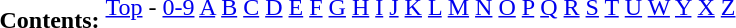<table id="toc" border="0">
<tr>
<th>Contents:</th>
<td><a href='#'>Top</a> - <a href='#'>0-9</a> <a href='#'>A</a> <a href='#'>B</a> <a href='#'>C</a> <a href='#'>D</a> <a href='#'>E</a> <a href='#'>F</a> <a href='#'>G</a> <a href='#'>H</a> <a href='#'>I</a> <a href='#'>J</a> <a href='#'>K</a> <a href='#'>L</a> <a href='#'>M</a> <a href='#'>N</a> <a href='#'>O</a> <a href='#'>P</a> <a href='#'>Q</a> <a href='#'>R</a> <a href='#'>S</a> <a href='#'>T</a> <a href='#'>U</a> <a href='#'>W</a> <a href='#'>Y</a> <a href='#'>X</a> <a href='#'>Z</a> <br><br></td>
</tr>
</table>
